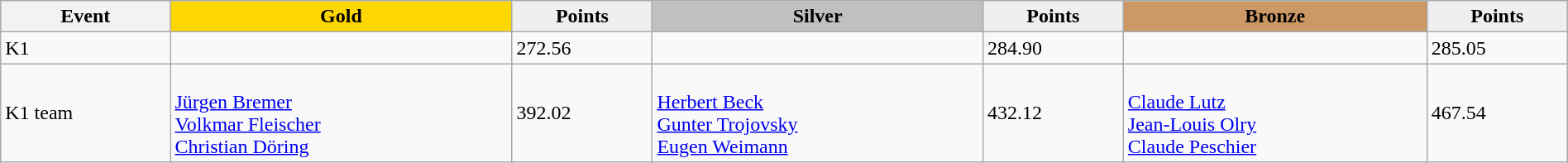<table class="wikitable" width=100%>
<tr>
<th>Event</th>
<td align=center bgcolor="gold"><strong>Gold</strong></td>
<td align=center bgcolor="EFEFEF"><strong>Points</strong></td>
<td align=center bgcolor="silver"><strong>Silver</strong></td>
<td align=center bgcolor="EFEFEF"><strong>Points</strong></td>
<td align=center bgcolor="CC9966"><strong>Bronze</strong></td>
<td align=center bgcolor="EFEFEF"><strong>Points</strong></td>
</tr>
<tr>
<td>K1</td>
<td></td>
<td>272.56</td>
<td></td>
<td>284.90</td>
<td></td>
<td>285.05</td>
</tr>
<tr>
<td>K1 team</td>
<td><br><a href='#'>Jürgen Bremer</a><br><a href='#'>Volkmar Fleischer</a><br><a href='#'>Christian Döring</a></td>
<td>392.02</td>
<td><br><a href='#'>Herbert Beck</a><br><a href='#'>Gunter Trojovsky</a><br><a href='#'>Eugen Weimann</a></td>
<td>432.12</td>
<td><br><a href='#'>Claude Lutz</a><br><a href='#'>Jean-Louis Olry</a><br><a href='#'>Claude Peschier</a></td>
<td>467.54</td>
</tr>
</table>
